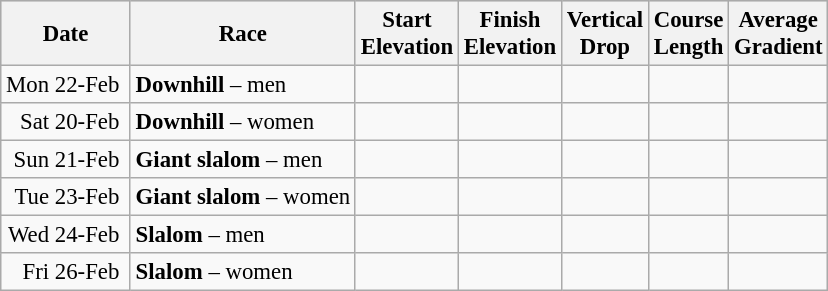<table class=wikitable style="font-size:95%;">
<tr bgcolor=lightgrey>
<th>Date</th>
<th>Race</th>
<th>Start<br>Elevation</th>
<th>Finish<br>Elevation</th>
<th>Vertical<br>Drop</th>
<th>Course<br>Length</th>
<th>Average<br>Gradient</th>
</tr>
<tr>
<td align=right>Mon 22-Feb </td>
<td><strong>Downhill</strong> – men</td>
<td> </td>
<td> </td>
<td> </td>
<td> </td>
<td align=center></td>
</tr>
<tr>
<td align=right>Sat 20-Feb </td>
<td><strong>Downhill</strong> – women</td>
<td> </td>
<td> </td>
<td> </td>
<td> </td>
<td align=center></td>
</tr>
<tr>
<td align=right>Sun 21-Feb </td>
<td><strong>Giant slalom</strong> – men</td>
<td> </td>
<td> </td>
<td> </td>
<td> </td>
<td align=center></td>
</tr>
<tr>
<td align=right>Tue 23-Feb </td>
<td><strong>Giant slalom</strong> – women</td>
<td> </td>
<td> </td>
<td> </td>
<td> </td>
<td align=center></td>
</tr>
<tr>
<td align=right>Wed 24-Feb </td>
<td><strong>Slalom</strong> – men</td>
<td> </td>
<td> </td>
<td> </td>
<td> </td>
<td align=center></td>
</tr>
<tr>
<td align=right>Fri 26-Feb </td>
<td><strong>Slalom</strong> – women</td>
<td> </td>
<td> </td>
<td> </td>
<td> </td>
<td align=center></td>
</tr>
</table>
